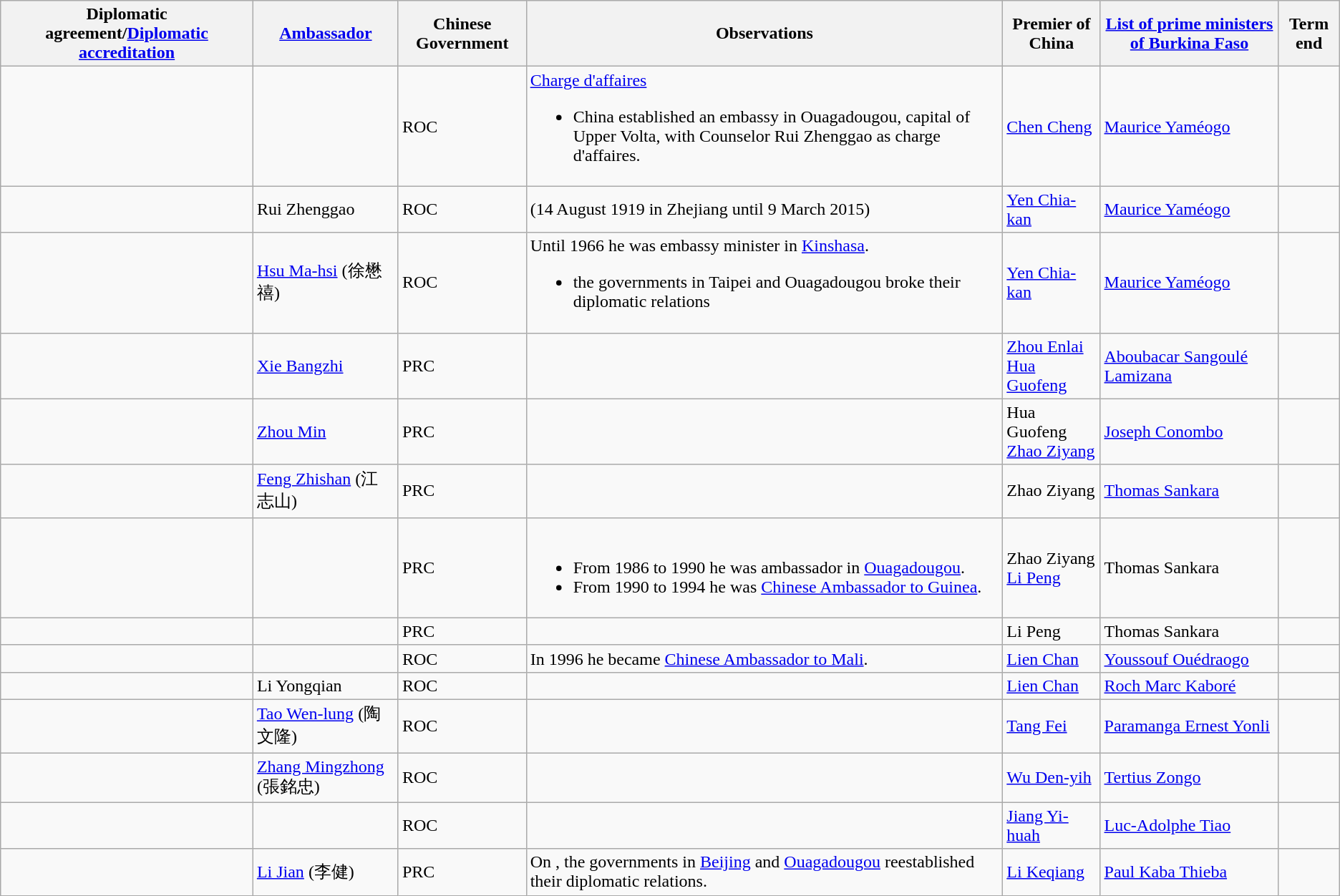<table class="wikitable sortable">
<tr>
<th>Diplomatic agreement/<a href='#'>Diplomatic accreditation</a></th>
<th><a href='#'>Ambassador</a></th>
<th>Chinese Government</th>
<th>Observations</th>
<th>Premier of China</th>
<th><a href='#'>List of prime ministers of Burkina Faso</a></th>
<th>Term end</th>
</tr>
<tr>
<td></td>
<td></td>
<td>ROC</td>
<td><a href='#'>Charge d'affaires</a><br><ul><li>China established an embassy in Ouagadougou, capital of Upper Volta, with Counselor Rui Zhenggao as charge d'affaires.</li></ul></td>
<td><a href='#'>Chen Cheng</a></td>
<td><a href='#'>Maurice Yaméogo</a></td>
<td></td>
</tr>
<tr>
<td></td>
<td>Rui Zhenggao</td>
<td>ROC</td>
<td>(14 August 1919 in Zhejiang until 9 March 2015)<br></td>
<td><a href='#'>Yen Chia-kan</a></td>
<td><a href='#'>Maurice Yaméogo</a></td>
<td></td>
</tr>
<tr>
<td></td>
<td><a href='#'>Hsu Ma-hsi</a> (徐懋禧)</td>
<td>ROC</td>
<td>Until 1966 he was embassy minister in <a href='#'>Kinshasa</a>.<br><ul><li>the governments in Taipei and Ouagadougou broke their diplomatic relations</li></ul></td>
<td><a href='#'>Yen Chia-kan</a></td>
<td><a href='#'>Maurice Yaméogo</a></td>
<td></td>
</tr>
<tr>
<td></td>
<td><a href='#'>Xie Bangzhi</a></td>
<td>PRC</td>
<td></td>
<td><a href='#'>Zhou Enlai</a><br><a href='#'>Hua Guofeng</a></td>
<td><a href='#'>Aboubacar Sangoulé Lamizana</a></td>
<td></td>
</tr>
<tr>
<td></td>
<td><a href='#'>Zhou Min</a></td>
<td>PRC</td>
<td></td>
<td>Hua Guofeng<br><a href='#'>Zhao Ziyang</a></td>
<td><a href='#'>Joseph Conombo</a></td>
<td></td>
</tr>
<tr>
<td></td>
<td><a href='#'>Feng Zhishan</a> (江志山)</td>
<td>PRC</td>
<td></td>
<td>Zhao Ziyang</td>
<td><a href='#'>Thomas Sankara</a></td>
<td></td>
</tr>
<tr>
<td></td>
<td></td>
<td>PRC</td>
<td><br><ul><li>From 1986 to 1990 he was ambassador in <a href='#'>Ouagadougou</a>.</li><li>From 1990 to 1994 he was <a href='#'>Chinese Ambassador to Guinea</a>.</li></ul></td>
<td>Zhao Ziyang<br><a href='#'>Li Peng</a></td>
<td>Thomas Sankara</td>
<td></td>
</tr>
<tr>
<td></td>
<td></td>
<td>PRC</td>
<td></td>
<td>Li Peng</td>
<td>Thomas Sankara</td>
<td></td>
</tr>
<tr>
<td></td>
<td></td>
<td>ROC</td>
<td>In 1996 he became <a href='#'>Chinese Ambassador to Mali</a>.</td>
<td><a href='#'>Lien Chan</a></td>
<td><a href='#'>Youssouf Ouédraogo</a></td>
<td></td>
</tr>
<tr>
<td></td>
<td>Li Yongqian</td>
<td>ROC</td>
<td></td>
<td><a href='#'>Lien Chan</a></td>
<td><a href='#'>Roch Marc Kaboré</a></td>
<td></td>
</tr>
<tr>
<td></td>
<td><a href='#'>Tao Wen-lung</a> (陶文隆)</td>
<td>ROC</td>
<td></td>
<td><a href='#'>Tang Fei</a></td>
<td><a href='#'>Paramanga Ernest Yonli</a></td>
<td></td>
</tr>
<tr>
<td></td>
<td><a href='#'>Zhang Mingzhong</a> (張銘忠)</td>
<td>ROC</td>
<td></td>
<td><a href='#'>Wu Den-yih</a></td>
<td><a href='#'>Tertius Zongo</a></td>
<td></td>
</tr>
<tr>
<td></td>
<td></td>
<td>ROC</td>
<td></td>
<td><a href='#'>Jiang Yi-huah</a></td>
<td><a href='#'>Luc-Adolphe Tiao</a></td>
<td></td>
</tr>
<tr>
<td></td>
<td><a href='#'>Li Jian</a> (李健)</td>
<td>PRC</td>
<td>On , the governments in <a href='#'>Beijing</a> and <a href='#'>Ouagadougou</a> reestablished their diplomatic relations.</td>
<td><a href='#'>Li Keqiang</a></td>
<td><a href='#'>Paul Kaba Thieba</a></td>
<td></td>
</tr>
</table>
